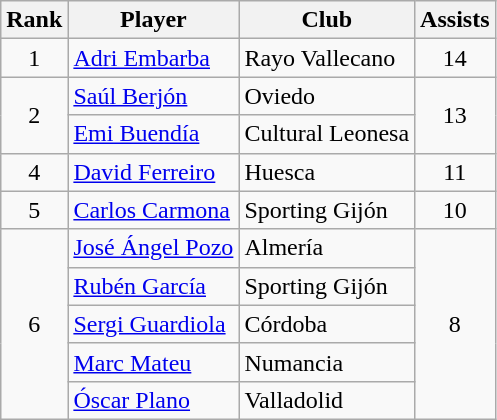<table class="wikitable" style="text-align:center">
<tr>
<th>Rank</th>
<th>Player</th>
<th>Club</th>
<th>Assists</th>
</tr>
<tr>
<td>1</td>
<td align="left"> <a href='#'>Adri Embarba</a></td>
<td align="left">Rayo Vallecano</td>
<td>14</td>
</tr>
<tr>
<td rowspan=2>2</td>
<td align="left"> <a href='#'>Saúl Berjón</a></td>
<td align="left">Oviedo</td>
<td rowspan=2>13</td>
</tr>
<tr>
<td align="left"> <a href='#'>Emi Buendía</a></td>
<td align="left">Cultural Leonesa</td>
</tr>
<tr>
<td>4</td>
<td align="left"> <a href='#'>David Ferreiro</a></td>
<td align="left">Huesca</td>
<td>11</td>
</tr>
<tr>
<td>5</td>
<td align="left"> <a href='#'>Carlos Carmona</a></td>
<td align="left">Sporting Gijón</td>
<td>10</td>
</tr>
<tr>
<td rowspan=5>6</td>
<td align="left"> <a href='#'>José Ángel Pozo</a></td>
<td align="left">Almería</td>
<td rowspan=5>8</td>
</tr>
<tr>
<td align="left"> <a href='#'>Rubén García</a></td>
<td align="left">Sporting Gijón</td>
</tr>
<tr>
<td align="left"> <a href='#'>Sergi Guardiola</a></td>
<td align="left">Córdoba</td>
</tr>
<tr>
<td align="left"> <a href='#'>Marc Mateu</a></td>
<td align="left">Numancia</td>
</tr>
<tr>
<td align="left"> <a href='#'>Óscar Plano</a></td>
<td align="left">Valladolid</td>
</tr>
</table>
